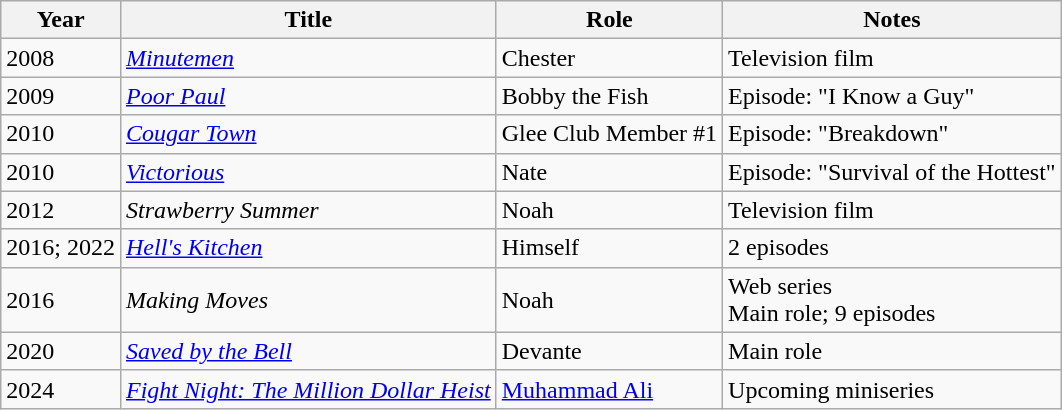<table class="wikitable plainrowheaders sortable">
<tr>
<th scope="col">Year</th>
<th scope="col">Title</th>
<th scope="col">Role</th>
<th scope="col" class="unsortable">Notes</th>
</tr>
<tr>
<td>2008</td>
<td><em><a href='#'>Minutemen</a></em></td>
<td>Chester</td>
<td>Television film</td>
</tr>
<tr>
<td>2009</td>
<td><em><a href='#'>Poor Paul</a></em></td>
<td>Bobby the Fish</td>
<td>Episode: "I Know a Guy"</td>
</tr>
<tr>
<td>2010</td>
<td><em><a href='#'>Cougar Town</a></em></td>
<td>Glee Club Member #1</td>
<td>Episode: "Breakdown"</td>
</tr>
<tr>
<td>2010</td>
<td><em><a href='#'>Victorious</a></em></td>
<td>Nate</td>
<td>Episode: "Survival of the Hottest"</td>
</tr>
<tr>
<td>2012</td>
<td><em>Strawberry Summer</em></td>
<td>Noah</td>
<td>Television film</td>
</tr>
<tr>
<td>2016; 2022</td>
<td><em><a href='#'>Hell's Kitchen</a></em></td>
<td>Himself</td>
<td>2 episodes</td>
</tr>
<tr>
<td>2016</td>
<td><em>Making Moves</em></td>
<td>Noah</td>
<td>Web series<br>Main role; 9 episodes</td>
</tr>
<tr>
<td>2020</td>
<td><em><a href='#'>Saved by the Bell</a></em></td>
<td>Devante</td>
<td>Main role</td>
</tr>
<tr>
<td>2024</td>
<td><em><a href='#'>Fight Night: The Million Dollar Heist</a></em></td>
<td><a href='#'>Muhammad Ali</a></td>
<td>Upcoming miniseries</td>
</tr>
</table>
